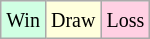<table class="wikitable">
<tr>
<td style="background-color: #d0ffe3;"><small>Win</small></td>
<td style="background-color: #ffffdd;"><small>Draw</small></td>
<td style="background-color: #ffd0e3;"><small>Loss</small></td>
</tr>
</table>
